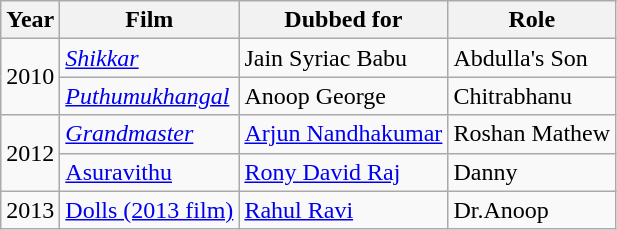<table class="wikitable">
<tr>
<th>Year</th>
<th>Film</th>
<th>Dubbed for</th>
<th>Role</th>
</tr>
<tr>
<td rowspan="2">2010</td>
<td><em><a href='#'>Shikkar</a></em></td>
<td>Jain Syriac Babu</td>
<td>Abdulla's Son</td>
</tr>
<tr>
<td><em><a href='#'>Puthumukhangal</a></em></td>
<td>Anoop George</td>
<td>Chitrabhanu</td>
</tr>
<tr>
<td rowspan="2">2012</td>
<td><a href='#'><em>Grandmaster</em></a></td>
<td><a href='#'>Arjun Nandhakumar</a></td>
<td>Roshan Mathew</td>
</tr>
<tr>
<td><a href='#'>Asuravithu</a></td>
<td><a href='#'>Rony David Raj</a></td>
<td>Danny</td>
</tr>
<tr>
<td>2013</td>
<td><a href='#'>Dolls (2013 film)</a></td>
<td><a href='#'>Rahul Ravi</a></td>
<td>Dr.Anoop</td>
</tr>
</table>
